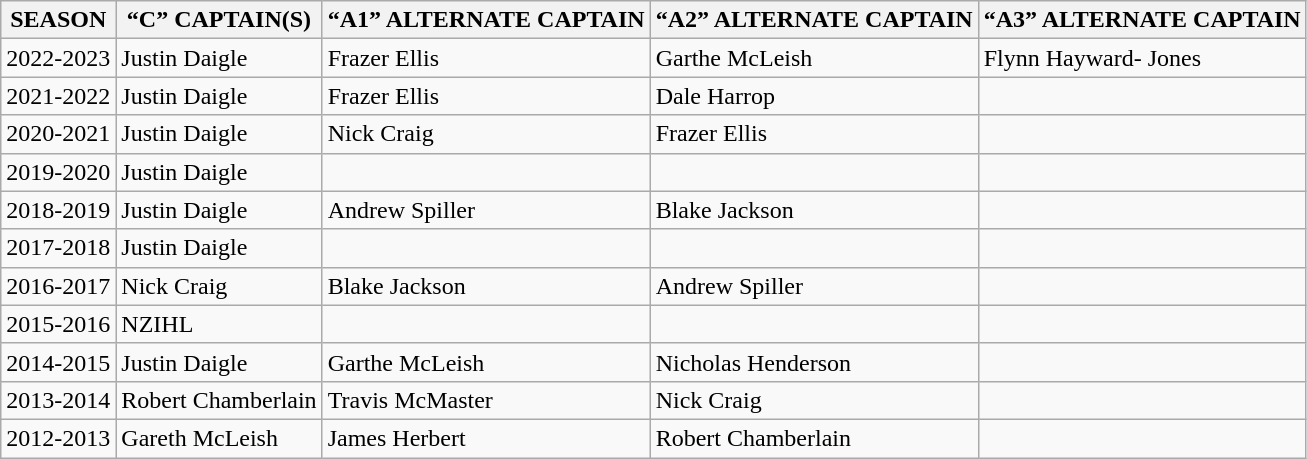<table class="wikitable">
<tr>
<th>SEASON</th>
<th>“C” CAPTAIN(S)</th>
<th>“A1” ALTERNATE CAPTAIN</th>
<th>“A2” ALTERNATE CAPTAIN</th>
<th>“A3” ALTERNATE CAPTAIN</th>
</tr>
<tr>
<td>2022-2023</td>
<td>Justin Daigle</td>
<td>Frazer Ellis</td>
<td>Garthe McLeish</td>
<td>Flynn Hayward- Jones</td>
</tr>
<tr>
<td>2021-2022</td>
<td>Justin Daigle</td>
<td>Frazer Ellis</td>
<td>Dale Harrop</td>
<td></td>
</tr>
<tr>
<td>2020-2021</td>
<td>Justin Daigle</td>
<td>Nick Craig</td>
<td>Frazer Ellis</td>
<td></td>
</tr>
<tr>
<td>2019-2020</td>
<td>Justin Daigle</td>
<td></td>
<td></td>
<td></td>
</tr>
<tr>
<td>2018-2019</td>
<td>Justin Daigle</td>
<td>Andrew Spiller</td>
<td>Blake Jackson</td>
<td></td>
</tr>
<tr>
<td>2017-2018</td>
<td>Justin Daigle</td>
<td></td>
<td></td>
<td></td>
</tr>
<tr>
<td>2016-2017</td>
<td>Nick Craig</td>
<td>Blake Jackson</td>
<td>Andrew Spiller</td>
<td></td>
</tr>
<tr>
<td>2015-2016</td>
<td>NZIHL</td>
<td></td>
<td></td>
<td></td>
</tr>
<tr>
<td>2014-2015</td>
<td>Justin Daigle</td>
<td>Garthe McLeish</td>
<td>Nicholas Henderson</td>
<td></td>
</tr>
<tr>
<td>2013-2014</td>
<td>Robert Chamberlain</td>
<td>Travis McMaster</td>
<td>Nick Craig</td>
<td></td>
</tr>
<tr>
<td>2012-2013</td>
<td>Gareth McLeish</td>
<td>James Herbert</td>
<td>Robert Chamberlain</td>
<td></td>
</tr>
</table>
